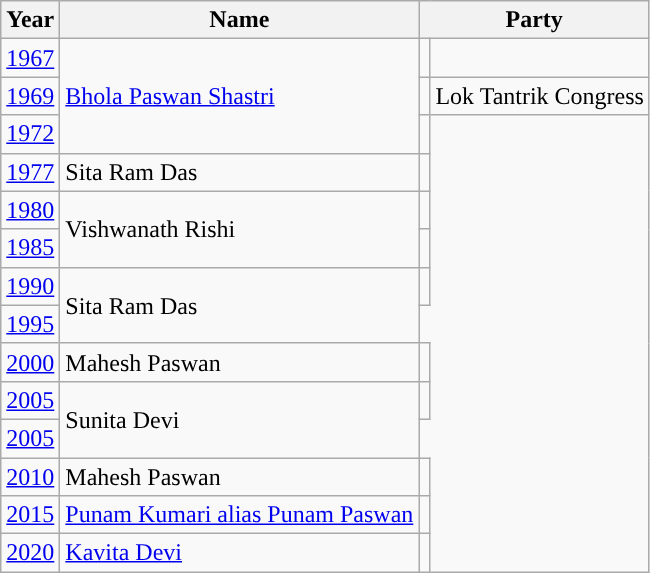<table class="wikitable sortable">
<tr>
<th>Year</th>
<th>Name</th>
<th colspan="2">Party</th>
</tr>
<tr>
<td><a href='#'>1967</a></td>
<td rowspan="3"><a href='#'>Bhola Paswan Shastri</a></td>
<td></td>
</tr>
<tr>
<td><a href='#'>1969</a></td>
<td style="background-color: "></td>
<td>Lok Tantrik Congress</td>
</tr>
<tr>
<td><a href='#'>1972</a></td>
<td></td>
</tr>
<tr>
<td><a href='#'>1977</a></td>
<td>Sita Ram Das</td>
<td></td>
</tr>
<tr>
<td><a href='#'>1980</a></td>
<td rowspan="2">Vishwanath Rishi</td>
<td></td>
</tr>
<tr>
<td><a href='#'>1985</a></td>
<td></td>
</tr>
<tr>
<td><a href='#'>1990</a></td>
<td rowspan="2">Sita Ram Das</td>
<td></td>
</tr>
<tr>
<td><a href='#'>1995</a></td>
</tr>
<tr>
<td><a href='#'>2000</a></td>
<td>Mahesh Paswan</td>
<td></td>
</tr>
<tr>
<td><a href='#'>2005</a></td>
<td rowspan="2">Sunita Devi</td>
<td></td>
</tr>
<tr>
<td><a href='#'>2005</a></td>
</tr>
<tr>
<td><a href='#'>2010</a></td>
<td>Mahesh Paswan</td>
<td></td>
</tr>
<tr>
<td><a href='#'>2015</a></td>
<td><a href='#'>Punam Kumari alias Punam Paswan</a></td>
<td></td>
</tr>
<tr>
<td><a href='#'>2020</a></td>
<td><a href='#'>Kavita Devi</a></td>
<td></td>
</tr>
</table>
